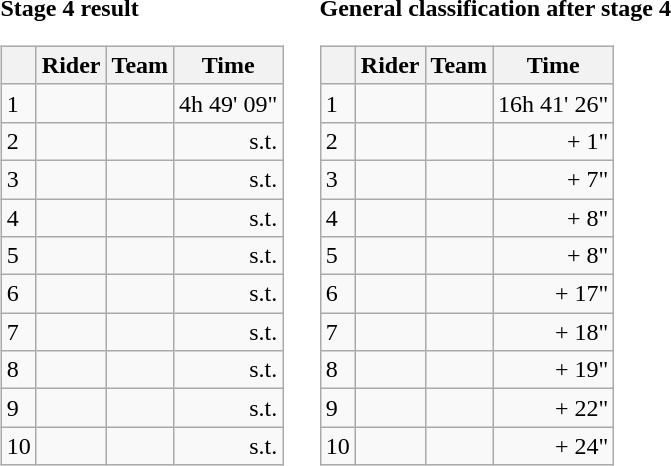<table>
<tr>
<td><strong>Stage 4 result</strong><br><table class="wikitable">
<tr>
<th></th>
<th>Rider</th>
<th>Team</th>
<th>Time</th>
</tr>
<tr>
<td>1</td>
<td></td>
<td></td>
<td align=right>4h 49' 09"</td>
</tr>
<tr>
<td>2</td>
<td></td>
<td></td>
<td align=right>s.t.</td>
</tr>
<tr>
<td>3</td>
<td> </td>
<td></td>
<td align=right>s.t.</td>
</tr>
<tr>
<td>4</td>
<td></td>
<td></td>
<td align=right>s.t.</td>
</tr>
<tr>
<td>5</td>
<td></td>
<td></td>
<td align=right>s.t.</td>
</tr>
<tr>
<td>6</td>
<td></td>
<td></td>
<td align=right>s.t.</td>
</tr>
<tr>
<td>7</td>
<td></td>
<td></td>
<td align=right>s.t.</td>
</tr>
<tr>
<td>8</td>
<td></td>
<td></td>
<td align=right>s.t.</td>
</tr>
<tr>
<td>9</td>
<td></td>
<td></td>
<td align=right>s.t.</td>
</tr>
<tr>
<td>10</td>
<td></td>
<td></td>
<td align=right>s.t.</td>
</tr>
</table>
</td>
<td></td>
<td><strong>General classification after stage 4</strong><br><table class="wikitable">
<tr>
<th></th>
<th>Rider</th>
<th>Team</th>
<th>Time</th>
</tr>
<tr>
<td>1</td>
<td> </td>
<td></td>
<td align="right">16h 41' 26"</td>
</tr>
<tr>
<td>2</td>
<td></td>
<td></td>
<td align="right">+ 1"</td>
</tr>
<tr>
<td>3</td>
<td></td>
<td></td>
<td align="right">+ 7"</td>
</tr>
<tr>
<td>4</td>
<td> </td>
<td></td>
<td align="right">+ 8"</td>
</tr>
<tr>
<td>5</td>
<td></td>
<td></td>
<td align="right">+ 8"</td>
</tr>
<tr>
<td>6</td>
<td></td>
<td></td>
<td align="right">+ 17"</td>
</tr>
<tr>
<td>7</td>
<td></td>
<td></td>
<td align="right">+ 18"</td>
</tr>
<tr>
<td>8</td>
<td></td>
<td></td>
<td align="right">+ 19"</td>
</tr>
<tr>
<td>9</td>
<td></td>
<td></td>
<td align="right">+ 22"</td>
</tr>
<tr>
<td>10</td>
<td></td>
<td></td>
<td align="right">+ 24"</td>
</tr>
</table>
</td>
</tr>
</table>
